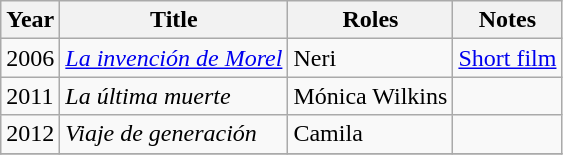<table class="wikitable sortable">
<tr>
<th>Year</th>
<th>Title</th>
<th>Roles</th>
<th>Notes</th>
</tr>
<tr>
<td>2006</td>
<td><em><a href='#'>La invención de Morel</a></em></td>
<td>Neri</td>
<td><a href='#'>Short film</a></td>
</tr>
<tr>
<td>2011</td>
<td><em>La última muerte</em></td>
<td>Mónica Wilkins</td>
<td></td>
</tr>
<tr>
<td>2012</td>
<td><em>Viaje de generación</em></td>
<td>Camila</td>
<td></td>
</tr>
<tr>
</tr>
</table>
